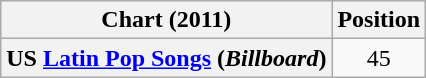<table class="wikitable plainrowheaders" style="text-align:center">
<tr>
<th scope="col">Chart (2011)</th>
<th scope="col">Position</th>
</tr>
<tr>
<th scope="row">US <a href='#'>Latin Pop Songs</a> (<em>Billboard</em>)</th>
<td>45</td>
</tr>
</table>
